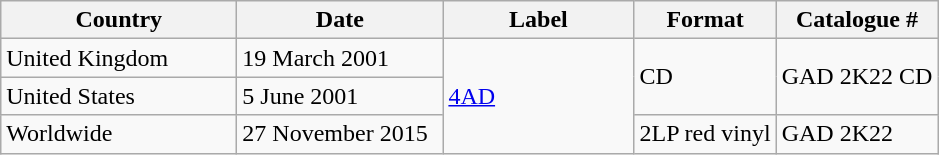<table class="wikitable">
<tr>
<th width="150px">Country</th>
<th width="130px">Date</th>
<th width="120px">Label</th>
<th>Format</th>
<th>Catalogue #</th>
</tr>
<tr>
<td>United Kingdom</td>
<td>19 March 2001</td>
<td rowspan="3"><a href='#'>4AD</a></td>
<td rowspan="2">CD</td>
<td rowspan="2">GAD 2K22 CD</td>
</tr>
<tr>
<td>United States</td>
<td>5 June 2001</td>
</tr>
<tr>
<td>Worldwide</td>
<td>27 November 2015</td>
<td>2LP red vinyl</td>
<td>GAD 2K22</td>
</tr>
</table>
